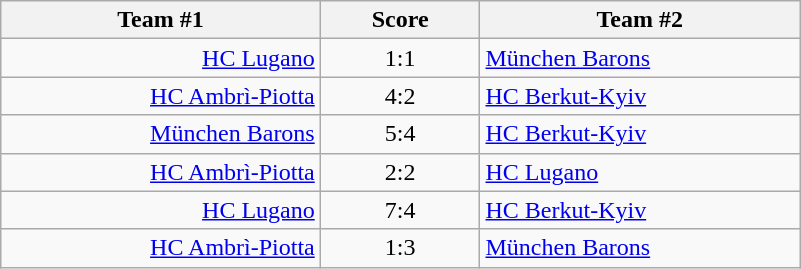<table class="wikitable" style="text-align: center;">
<tr>
<th width=22%>Team #1</th>
<th width=11%>Score</th>
<th width=22%>Team #2</th>
</tr>
<tr>
<td style="text-align: right;"><a href='#'>HC Lugano</a> </td>
<td>1:1</td>
<td style="text-align: left;"> <a href='#'>München Barons</a></td>
</tr>
<tr>
<td style="text-align: right;"><a href='#'>HC Ambrì-Piotta</a> </td>
<td>4:2</td>
<td style="text-align: left;"> <a href='#'>HC Berkut-Kyiv</a></td>
</tr>
<tr>
<td style="text-align: right;"><a href='#'>München Barons</a> </td>
<td>5:4</td>
<td style="text-align: left;"> <a href='#'>HC Berkut-Kyiv</a></td>
</tr>
<tr>
<td style="text-align: right;"><a href='#'>HC Ambrì-Piotta</a> </td>
<td>2:2</td>
<td style="text-align: left;"> <a href='#'>HC Lugano</a></td>
</tr>
<tr>
<td style="text-align: right;"><a href='#'>HC Lugano</a> </td>
<td>7:4</td>
<td style="text-align: left;"> <a href='#'>HC Berkut-Kyiv</a></td>
</tr>
<tr>
<td style="text-align: right;"><a href='#'>HC Ambrì-Piotta</a> </td>
<td>1:3</td>
<td style="text-align: left;"> <a href='#'>München Barons</a></td>
</tr>
</table>
